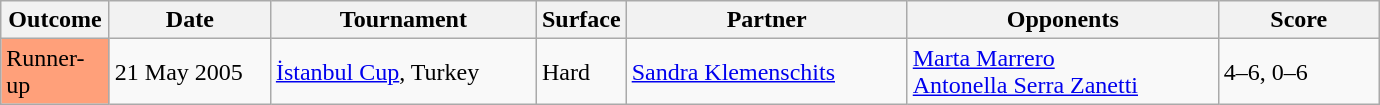<table class="sortable wikitable">
<tr>
<th style="width:65px">Outcome</th>
<th style="width:100px">Date</th>
<th style="width:170px">Tournament</th>
<th style="width:50px">Surface</th>
<th style="width:180px">Partner</th>
<th style="width:200px">Opponents</th>
<th style="width:100px" class="unsortable">Score</th>
</tr>
<tr>
<td bgcolor="FFA07A">Runner-up</td>
<td>21 May 2005</td>
<td><a href='#'>İstanbul Cup</a>, Turkey</td>
<td>Hard</td>
<td> <a href='#'>Sandra Klemenschits</a></td>
<td> <a href='#'>Marta Marrero</a> <br>  <a href='#'>Antonella Serra Zanetti</a></td>
<td>4–6, 0–6</td>
</tr>
</table>
